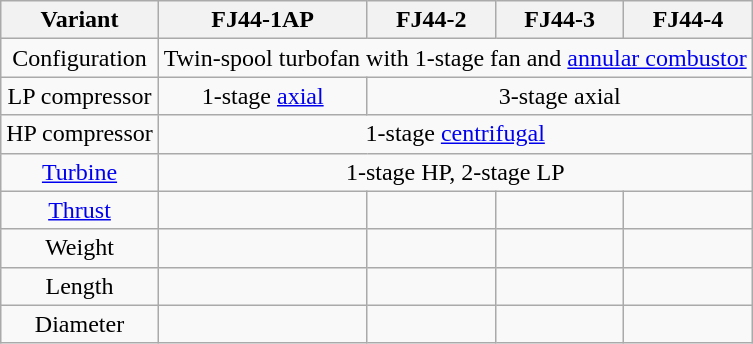<table class="wikitable" style="text-align:center">
<tr>
<th>Variant</th>
<th>FJ44-1AP</th>
<th>FJ44-2</th>
<th>FJ44-3</th>
<th>FJ44-4</th>
</tr>
<tr>
<td>Configuration</td>
<td colspan=4>Twin-spool turbofan with 1-stage fan and <a href='#'>annular combustor</a></td>
</tr>
<tr>
<td>LP compressor</td>
<td>1-stage <a href='#'>axial</a></td>
<td colspan="3">3-stage axial</td>
</tr>
<tr>
<td>HP compressor</td>
<td colspan=4>1-stage <a href='#'>centrifugal</a></td>
</tr>
<tr>
<td><a href='#'>Turbine</a></td>
<td colspan="4">1-stage HP, 2-stage LP</td>
</tr>
<tr>
<td><a href='#'>Thrust</a></td>
<td></td>
<td></td>
<td></td>
<td></td>
</tr>
<tr>
<td>Weight</td>
<td></td>
<td></td>
<td></td>
<td></td>
</tr>
<tr>
<td>Length</td>
<td></td>
<td></td>
<td></td>
<td></td>
</tr>
<tr>
<td>Diameter</td>
<td></td>
<td></td>
<td></td>
<td></td>
</tr>
</table>
